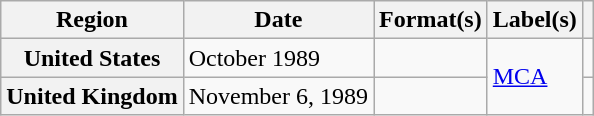<table class="wikitable plainrowheaders">
<tr>
<th scope="col">Region</th>
<th scope="col">Date</th>
<th scope="col">Format(s)</th>
<th scope="col">Label(s)</th>
<th scope="col"></th>
</tr>
<tr>
<th scope="row">United States</th>
<td>October 1989</td>
<td></td>
<td rowspan="2"><a href='#'>MCA</a></td>
<td></td>
</tr>
<tr>
<th scope="row">United Kingdom</th>
<td>November 6, 1989</td>
<td></td>
<td></td>
</tr>
</table>
